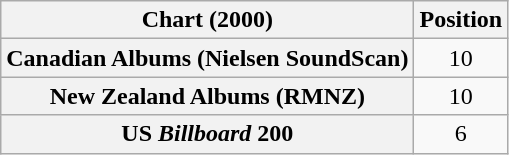<table class="wikitable plainrowheaders" style="text-align:center">
<tr>
<th scope="col">Chart (2000)</th>
<th scope="col">Position</th>
</tr>
<tr>
<th scope="row">Canadian Albums (Nielsen SoundScan)</th>
<td>10</td>
</tr>
<tr>
<th scope="row">New Zealand Albums (RMNZ)</th>
<td>10</td>
</tr>
<tr>
<th scope="row">US <em>Billboard</em> 200</th>
<td>6</td>
</tr>
</table>
